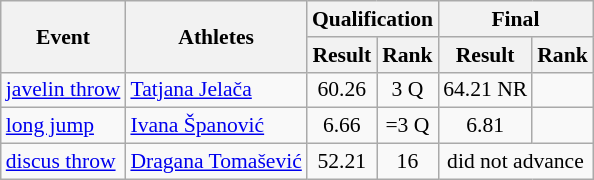<table class="wikitable" border="1" style="font-size:90%">
<tr>
<th rowspan=2>Event</th>
<th rowspan=2>Athletes</th>
<th colspan=2>Qualification</th>
<th colspan=2>Final</th>
</tr>
<tr>
<th>Result</th>
<th>Rank</th>
<th>Result</th>
<th>Rank</th>
</tr>
<tr>
<td><a href='#'>javelin throw</a></td>
<td><a href='#'>Tatjana Jelača</a></td>
<td align=center>60.26</td>
<td align=center>3 Q</td>
<td align=center>64.21 NR</td>
<td align=center></td>
</tr>
<tr>
<td><a href='#'>long jump</a></td>
<td><a href='#'>Ivana Španović</a></td>
<td align=center>6.66</td>
<td align=center>=3 Q</td>
<td align=center>6.81</td>
<td align=center></td>
</tr>
<tr>
<td><a href='#'>discus throw</a></td>
<td><a href='#'>Dragana Tomašević</a></td>
<td align=center>52.21</td>
<td align=center>16</td>
<td align=center colspan=2>did not advance</td>
</tr>
</table>
